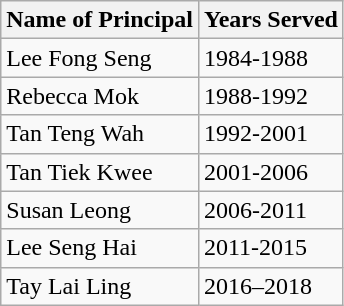<table class="wikitable">
<tr>
<th>Name of Principal</th>
<th>Years Served</th>
</tr>
<tr>
<td>Lee Fong Seng</td>
<td>1984-1988</td>
</tr>
<tr>
<td>Rebecca Mok</td>
<td>1988-1992</td>
</tr>
<tr>
<td>Tan Teng Wah</td>
<td>1992-2001</td>
</tr>
<tr>
<td>Tan Tiek Kwee</td>
<td>2001-2006</td>
</tr>
<tr>
<td>Susan Leong</td>
<td>2006-2011</td>
</tr>
<tr>
<td>Lee Seng Hai</td>
<td>2011-2015</td>
</tr>
<tr>
<td>Tay Lai Ling</td>
<td>2016–2018</td>
</tr>
</table>
